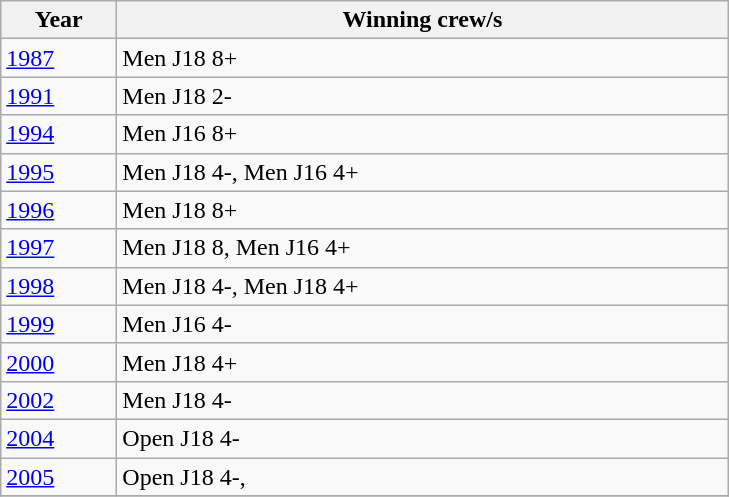<table class="wikitable">
<tr>
<th width=70>Year</th>
<th width=400>Winning crew/s</th>
</tr>
<tr>
<td><a href='#'>1987</a></td>
<td>Men J18 8+</td>
</tr>
<tr>
<td><a href='#'>1991</a></td>
<td>Men J18 2-</td>
</tr>
<tr>
<td><a href='#'>1994</a></td>
<td>Men J16 8+</td>
</tr>
<tr>
<td><a href='#'>1995</a></td>
<td>Men J18 4-, Men J16 4+</td>
</tr>
<tr>
<td><a href='#'>1996</a></td>
<td>Men J18 8+</td>
</tr>
<tr>
<td><a href='#'>1997</a></td>
<td>Men J18 8, Men J16 4+</td>
</tr>
<tr>
<td><a href='#'>1998</a></td>
<td>Men J18 4-, Men J18 4+</td>
</tr>
<tr>
<td><a href='#'>1999</a></td>
<td>Men J16 4-</td>
</tr>
<tr>
<td><a href='#'>2000</a></td>
<td>Men J18 4+</td>
</tr>
<tr>
<td><a href='#'>2002</a></td>
<td>Men J18 4-</td>
</tr>
<tr>
<td><a href='#'>2004</a></td>
<td>Open J18 4- </td>
</tr>
<tr>
<td><a href='#'>2005</a></td>
<td>Open J18 4-,</td>
</tr>
<tr>
</tr>
</table>
